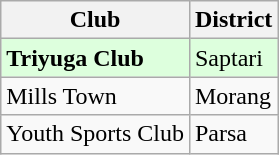<table class="wikitable" border="1">
<tr>
<th>Club</th>
<th>District</th>
</tr>
<tr bgcolor=#dfd>
<td><strong>Triyuga Club</strong></td>
<td>Saptari</td>
</tr>
<tr>
<td>Mills Town</td>
<td>Morang</td>
</tr>
<tr>
<td>Youth Sports Club</td>
<td>Parsa</td>
</tr>
</table>
